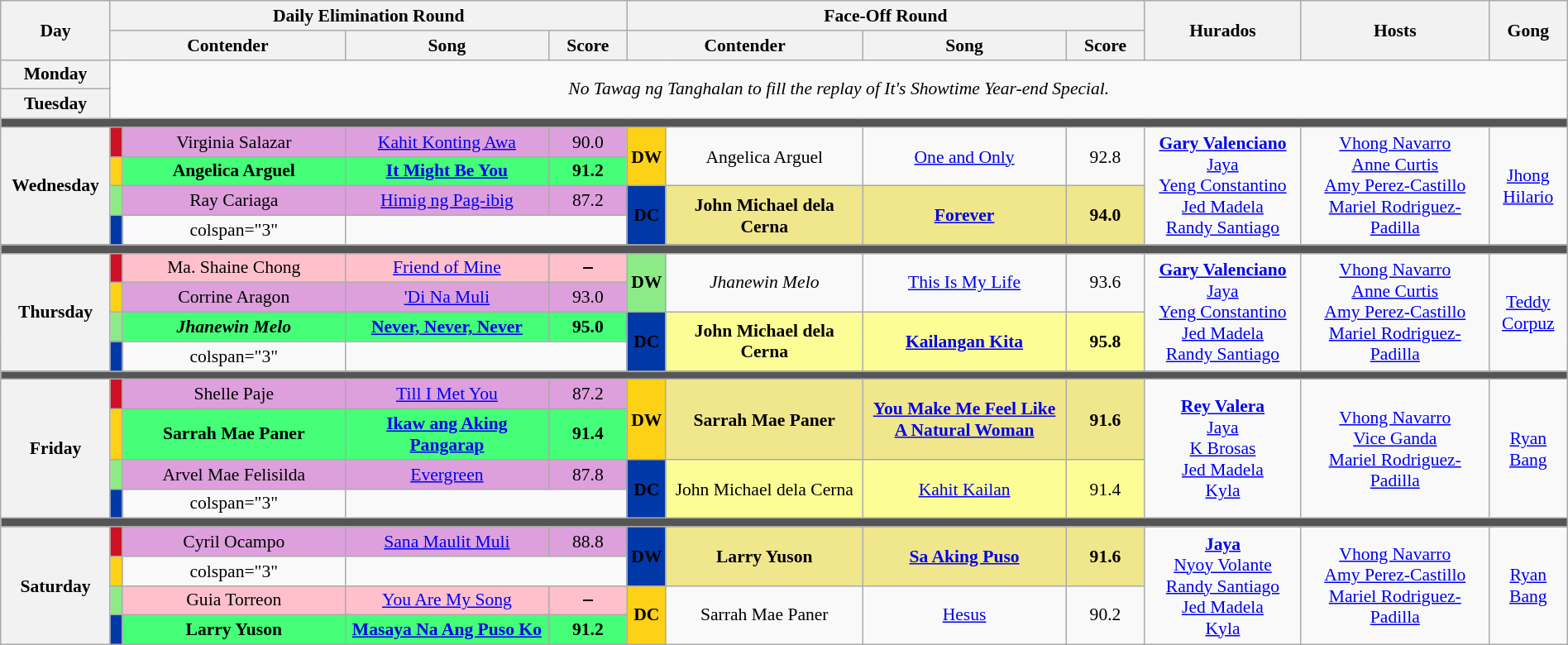<table class="wikitable mw-collapsible mw-collapsed" style="text-align:center; font-size:90%; width:100%;">
<tr>
<th rowspan="2" width="07%">Day</th>
<th colspan="4">Daily Elimination Round</th>
<th colspan="4">Face-Off Round</th>
<th rowspan="2" width="10%">Hurados</th>
<th rowspan="2" width="12%">Hosts</th>
<th rowspan="2" width="05%">Gong</th>
</tr>
<tr>
<th width="15%"  colspan=2>Contender</th>
<th width="13%">Song</th>
<th width="05%">Score</th>
<th width="15%"  colspan=2>Contender</th>
<th width="13%">Song</th>
<th width="05%">Score</th>
</tr>
<tr>
<th rowspan="1">Monday<br><small></small></th>
<td rowspan="2" colspan="22"><em>No Tawag ng Tanghalan to fill the replay of It's Showtime Year-end Special.</em></td>
</tr>
<tr>
<th rowspan="1">Tuesday<br><small></small></th>
</tr>
<tr>
<th colspan="12" style="background:#555;"></th>
</tr>
<tr>
<th rowspan="4">Wednesday<br><small></small></th>
<th style="background-color:#CE1126;"></th>
<td style="background:Plum;">Virginia Salazar</td>
<td style="background:Plum;"><a href='#'>Kahit Konting Awa</a></td>
<td style="background:Plum;">90.0</td>
<th rowspan="2" style="background-color:#FCD116;">DW</th>
<td rowspan="2">Angelica Arguel</td>
<td rowspan="2"><a href='#'>One and Only</a></td>
<td rowspan="2">92.8</td>
<td rowspan="4"><strong><a href='#'>Gary Valenciano</a></strong><br><a href='#'>Jaya</a><br><a href='#'>Yeng Constantino</a><br><a href='#'>Jed Madela</a><br><a href='#'>Randy Santiago</a></td>
<td rowspan="4"><a href='#'>Vhong Navarro</a><br><a href='#'>Anne Curtis</a><br><a href='#'>Amy Perez-Castillo</a><br><a href='#'>Mariel Rodriguez-Padilla</a></td>
<td rowspan="4"><a href='#'>Jhong Hilario</a></td>
</tr>
<tr>
<th style="background-color:#FCD116;"></th>
<td style="background:#44ff77;"><strong>Angelica Arguel</strong></td>
<td style="background:#44ff77;"><strong><a href='#'>It Might Be You</a></strong></td>
<td style="background:#44ff77;"><strong>91.2</strong></td>
</tr>
<tr>
<th style="background-color:#8deb87;"></th>
<td style="background:Plum;">Ray Cariaga</td>
<td style="background:Plum;"><a href='#'>Himig ng Pag-ibig</a></td>
<td style="background:Plum;">87.2</td>
<th rowspan="2" style="background-color:#0038A8;">DC</th>
<td rowspan="2" style="background:Khaki;"><strong>John Michael dela Cerna</strong></td>
<td rowspan="2" style="background:Khaki;"><strong><a href='#'>Forever</a></strong></td>
<td rowspan="2" style="background:Khaki;"><strong>94.0</strong></td>
</tr>
<tr>
<th style="background-color:#0038A8;"></th>
<td>colspan="3" </td>
</tr>
<tr>
<th colspan="12" style="background:#555;"></th>
</tr>
<tr>
<th rowspan="4">Thursday<br><small></small></th>
<th style="background-color:#CE1126;"></th>
<td style="background:pink;">Ma. Shaine Chong</td>
<td style="background:pink;"><a href='#'>Friend of Mine</a></td>
<td style="background:pink;">‒</td>
<th rowspan="2" style="background-color:#8deb87;">DW</th>
<td rowspan="2"><em>Jhanewin Melo</em></td>
<td rowspan="2"><a href='#'>This Is My Life</a></td>
<td rowspan="2">93.6</td>
<td rowspan="4"><strong><a href='#'>Gary Valenciano</a></strong><br><a href='#'>Jaya</a><br><a href='#'>Yeng Constantino</a><br><a href='#'>Jed Madela</a><br><a href='#'>Randy Santiago</a></td>
<td rowspan="4"><a href='#'>Vhong Navarro</a><br><a href='#'>Anne Curtis</a><br><a href='#'>Amy Perez-Castillo</a><br><a href='#'>Mariel Rodriguez-Padilla</a></td>
<td rowspan="4"><a href='#'>Teddy Corpuz</a></td>
</tr>
<tr>
<th style="background-color:#FCD116;"></th>
<td style="background:Plum;">Corrine Aragon</td>
<td style="background:Plum;"><a href='#'>'Di Na Muli</a></td>
<td style="background:Plum;">93.0</td>
</tr>
<tr>
<th style="background-color:#8deb87;"></th>
<td style="background:#44ff77;"><strong><em>Jhanewin Melo</em></strong></td>
<td style="background:#44ff77;"><strong><a href='#'>Never, Never, Never</a></strong></td>
<td style="background:#44ff77;"><strong>95.0</strong></td>
<th rowspan="2" style="background-color:#0038A8;">DC</th>
<td rowspan="2" style="background:#FDFD96;"><strong>John Michael dela Cerna</strong></td>
<td rowspan="2" style="background:#FDFD96;"><strong><a href='#'>Kailangan Kita</a></strong></td>
<td rowspan="2" style="background:#FDFD96;"><strong>95.8</strong></td>
</tr>
<tr>
<th style="background-color:#0038A8;"></th>
<td>colspan="3" </td>
</tr>
<tr>
<th colspan="12" style="background:#555;"></th>
</tr>
<tr>
<th rowspan="4">Friday<br><small></small></th>
<th style="background-color:#CE1126;"></th>
<td style="background:Plum;">Shelle Paje</td>
<td style="background:Plum;"><a href='#'>Till I Met You</a></td>
<td style="background:Plum;">87.2</td>
<th rowspan="2" style="background-color:#FCD116;">DW</th>
<td rowspan="2" style="background:Khaki;"><strong>Sarrah Mae Paner</strong></td>
<td rowspan="2" style="background:Khaki;"><strong><a href='#'>You Make Me Feel Like A Natural Woman</a></strong></td>
<td rowspan="2" style="background:Khaki;"><strong>91.6</strong></td>
<td rowspan="4"><strong><a href='#'>Rey Valera</a></strong><br><a href='#'>Jaya</a><br><a href='#'>K Brosas</a><br><a href='#'>Jed Madela</a><br><a href='#'>Kyla</a></td>
<td rowspan="4"><a href='#'>Vhong Navarro</a><br><a href='#'>Vice Ganda</a><br><a href='#'>Mariel Rodriguez-Padilla</a></td>
<td rowspan="4"><a href='#'>Ryan Bang</a></td>
</tr>
<tr>
<th style="background-color:#FCD116;"></th>
<td style="background:#44ff77;"><strong>Sarrah Mae Paner</strong></td>
<td style="background:#44ff77;"><strong><a href='#'>Ikaw ang Aking Pangarap</a></strong></td>
<td style="background:#44ff77;"><strong>91.4</strong></td>
</tr>
<tr>
<th style="background-color:#8deb87;"></th>
<td style="background:Plum;">Arvel Mae Felisilda</td>
<td style="background:Plum;"><a href='#'>Evergreen</a></td>
<td style="background:Plum;">87.8</td>
<th rowspan="2" style="background-color:#0038A8;">DC</th>
<td rowspan="2" style="background:#FDFD96;">John Michael dela Cerna</td>
<td rowspan="2" style="background:#FDFD96;"><a href='#'>Kahit Kailan</a></td>
<td rowspan="2" style="background:#FDFD96;">91.4</td>
</tr>
<tr>
<th style="background-color:#0038A8;"></th>
<td>colspan="3" </td>
</tr>
<tr>
<th colspan="12" style="background:#555;"></th>
</tr>
<tr>
<th rowspan="4">Saturday<br><small></small></th>
<th style="background-color:#CE1126;"></th>
<td style="background:Plum;">Cyril Ocampo</td>
<td style="background:Plum;"><a href='#'>Sana Maulit Muli</a></td>
<td style="background:Plum;">88.8</td>
<th rowspan="2" style="background-color:#0038A8;">DW</th>
<td rowspan="2" style="background:Khaki;"><strong>Larry Yuson</strong></td>
<td rowspan="2" style="background:Khaki;"><strong><a href='#'>Sa Aking Puso</a></strong></td>
<td rowspan="2" style="background:Khaki;"><strong>91.6</strong></td>
<td rowspan="4"><strong><a href='#'>Jaya</a></strong><br><a href='#'>Nyoy Volante</a><br><a href='#'>Randy Santiago</a><br><a href='#'>Jed Madela</a><br><a href='#'>Kyla</a></td>
<td rowspan="4"><a href='#'>Vhong Navarro</a><br><a href='#'>Amy Perez-Castillo</a><br><a href='#'>Mariel Rodriguez-Padilla</a></td>
<td rowspan="4"><a href='#'>Ryan Bang</a></td>
</tr>
<tr>
<th style="background-color:#FCD116;"></th>
<td>colspan="3" </td>
</tr>
<tr>
<th style="background-color:#8deb87;"></th>
<td style="background:pink;">Guia Torreon</td>
<td style="background:pink;"><a href='#'>You Are My Song</a></td>
<td style="background:pink;">‒</td>
<th rowspan="2" style="background-color:#FCD116;">DC</th>
<td rowspan="2">Sarrah Mae Paner</td>
<td rowspan="2"><a href='#'>Hesus</a></td>
<td rowspan="2">90.2</td>
</tr>
<tr>
<th style="background-color:#0038A8;"></th>
<td style="background:#44ff77;"><strong>Larry Yuson</strong></td>
<td style="background:#44ff77;"><strong><a href='#'>Masaya Na Ang Puso Ko</a></strong></td>
<td style="background:#44ff77;"><strong>91.2</strong></td>
</tr>
</table>
